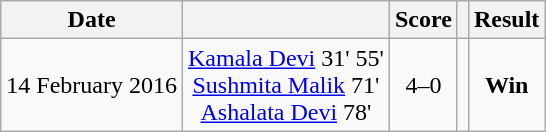<table class="wikitable" border="1" style="text-align:center;">
<tr>
<th>Date</th>
<th></th>
<th>Score</th>
<th></th>
<th>Result</th>
</tr>
<tr align="center">
<td>14 February 2016</td>
<td><a href='#'>Kamala Devi</a> 31' 55'<br><a href='#'>Sushmita Malik</a> 71'<br><a href='#'>Ashalata Devi</a> 78'</td>
<td>4–0</td>
<td></td>
<td><strong>Win</strong><br></td>
</tr>
</table>
